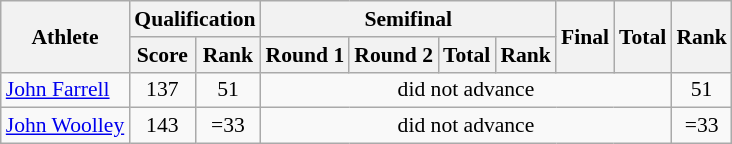<table class="wikitable" style="font-size:90%">
<tr>
<th rowspan=2>Athlete</th>
<th colspan=2>Qualification</th>
<th colspan=4>Semifinal</th>
<th rowspan=2>Final</th>
<th rowspan=2>Total</th>
<th rowspan=2>Rank</th>
</tr>
<tr>
<th>Score</th>
<th>Rank</th>
<th>Round 1</th>
<th>Round 2</th>
<th>Total</th>
<th>Rank</th>
</tr>
<tr align=center>
<td align=left><a href='#'>John Farrell</a></td>
<td>137</td>
<td>51</td>
<td colspan=6>did not advance</td>
<td>51</td>
</tr>
<tr align=center>
<td align=left><a href='#'>John Woolley</a></td>
<td>143</td>
<td>=33</td>
<td colspan=6>did not advance</td>
<td>=33</td>
</tr>
</table>
